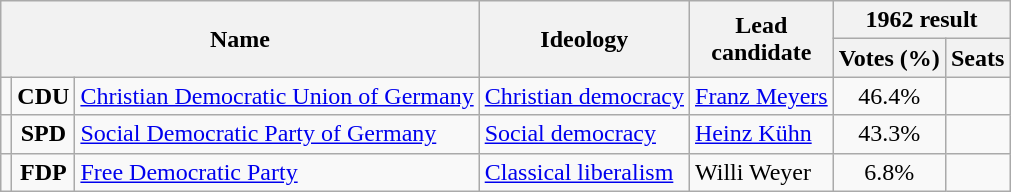<table class="wikitable">
<tr>
<th rowspan=2 colspan=3>Name</th>
<th rowspan=2>Ideology</th>
<th rowspan=2>Lead<br>candidate</th>
<th colspan=2>1962 result</th>
</tr>
<tr>
<th>Votes (%)</th>
<th>Seats</th>
</tr>
<tr>
<td bgcolor=></td>
<td align=center><strong>CDU</strong></td>
<td><a href='#'>Christian Democratic Union of Germany</a><br></td>
<td><a href='#'>Christian democracy</a></td>
<td><a href='#'>Franz Meyers</a></td>
<td align=center>46.4%</td>
<td></td>
</tr>
<tr>
<td bgcolor=></td>
<td align=center><strong>SPD</strong></td>
<td><a href='#'>Social Democratic Party of Germany</a><br></td>
<td><a href='#'>Social democracy</a></td>
<td><a href='#'>Heinz Kühn</a></td>
<td align=center>43.3%</td>
<td></td>
</tr>
<tr>
<td bgcolor=></td>
<td align=center><strong>FDP</strong></td>
<td><a href='#'>Free Democratic Party</a><br></td>
<td><a href='#'>Classical liberalism</a></td>
<td>Willi Weyer</td>
<td align=center>6.8%</td>
<td></td>
</tr>
</table>
